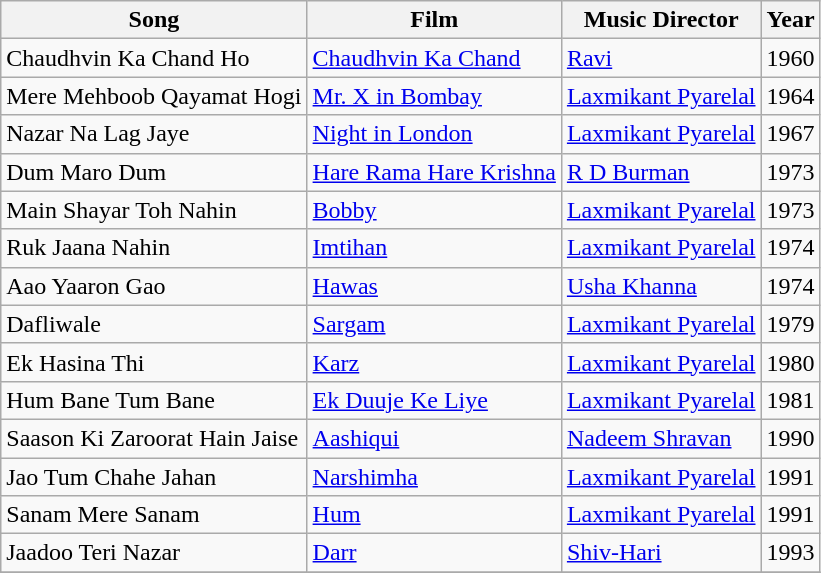<table class="wikitable sortable plainrowheaders">
<tr>
<th>Song</th>
<th>Film</th>
<th>Music Director</th>
<th>Year</th>
</tr>
<tr>
<td>Chaudhvin Ka Chand Ho</td>
<td><a href='#'>Chaudhvin Ka Chand</a></td>
<td><a href='#'>Ravi</a></td>
<td>1960</td>
</tr>
<tr>
<td>Mere Mehboob Qayamat Hogi</td>
<td><a href='#'>Mr. X in Bombay</a></td>
<td><a href='#'>Laxmikant Pyarelal</a></td>
<td>1964</td>
</tr>
<tr>
<td>Nazar Na Lag Jaye</td>
<td><a href='#'>Night in London</a></td>
<td><a href='#'>Laxmikant Pyarelal</a></td>
<td>1967</td>
</tr>
<tr>
<td>Dum Maro Dum</td>
<td><a href='#'>Hare Rama Hare Krishna</a></td>
<td><a href='#'>R D Burman</a></td>
<td>1973</td>
</tr>
<tr>
<td>Main Shayar Toh Nahin</td>
<td><a href='#'>Bobby</a></td>
<td><a href='#'>Laxmikant Pyarelal</a></td>
<td>1973</td>
</tr>
<tr>
<td>Ruk Jaana Nahin</td>
<td><a href='#'>Imtihan</a></td>
<td><a href='#'>Laxmikant Pyarelal</a></td>
<td>1974</td>
</tr>
<tr>
<td>Aao Yaaron Gao</td>
<td><a href='#'>Hawas</a></td>
<td><a href='#'>Usha Khanna</a></td>
<td>1974</td>
</tr>
<tr>
<td>Dafliwale</td>
<td><a href='#'>Sargam</a></td>
<td><a href='#'>Laxmikant Pyarelal</a></td>
<td>1979</td>
</tr>
<tr>
<td>Ek Hasina Thi</td>
<td><a href='#'>Karz</a></td>
<td><a href='#'>Laxmikant Pyarelal</a></td>
<td>1980</td>
</tr>
<tr>
<td>Hum Bane Tum Bane</td>
<td><a href='#'>Ek Duuje Ke Liye</a></td>
<td><a href='#'>Laxmikant Pyarelal</a></td>
<td>1981</td>
</tr>
<tr>
<td>Saason Ki Zaroorat Hain Jaise</td>
<td><a href='#'>Aashiqui</a></td>
<td><a href='#'>Nadeem Shravan</a></td>
<td>1990</td>
</tr>
<tr>
<td>Jao Tum Chahe Jahan</td>
<td><a href='#'>Narshimha</a></td>
<td><a href='#'>Laxmikant Pyarelal</a></td>
<td>1991</td>
</tr>
<tr>
<td>Sanam Mere Sanam</td>
<td><a href='#'>Hum</a></td>
<td><a href='#'>Laxmikant Pyarelal</a></td>
<td>1991</td>
</tr>
<tr>
<td>Jaadoo Teri Nazar</td>
<td><a href='#'>Darr</a></td>
<td><a href='#'>Shiv-Hari</a></td>
<td>1993</td>
</tr>
<tr>
</tr>
</table>
